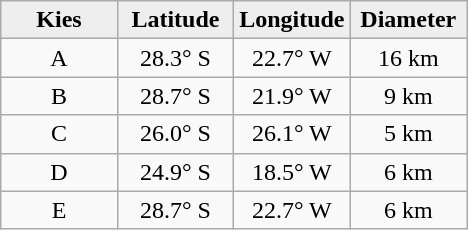<table class="wikitable">
<tr>
<th width="25%" style="background:#eeeeee;">Kies</th>
<th width="25%" style="background:#eeeeee;">Latitude</th>
<th width="25%" style="background:#eeeeee;">Longitude</th>
<th width="25%" style="background:#eeeeee;">Diameter</th>
</tr>
<tr>
<td align="center">A</td>
<td align="center">28.3° S</td>
<td align="center">22.7° W</td>
<td align="center">16 km</td>
</tr>
<tr>
<td align="center">B</td>
<td align="center">28.7° S</td>
<td align="center">21.9° W</td>
<td align="center">9 km</td>
</tr>
<tr>
<td align="center">C</td>
<td align="center">26.0° S</td>
<td align="center">26.1° W</td>
<td align="center">5 km</td>
</tr>
<tr>
<td align="center">D</td>
<td align="center">24.9° S</td>
<td align="center">18.5° W</td>
<td align="center">6 km</td>
</tr>
<tr>
<td align="center">E</td>
<td align="center">28.7° S</td>
<td align="center">22.7° W</td>
<td align="center">6 km</td>
</tr>
</table>
